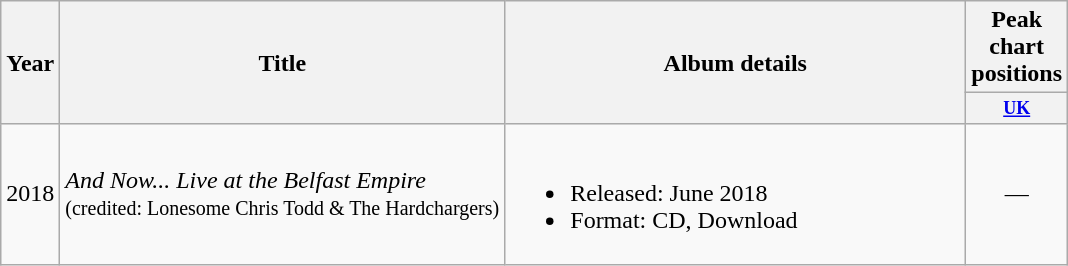<table class="wikitable" border="1">
<tr>
<th rowspan="2">Year</th>
<th rowspan="2">Title</th>
<th rowspan="2" width="300">Album details</th>
<th>Peak chart positions</th>
</tr>
<tr>
<th style="width:3em;font-size:75%;"><a href='#'>UK</a><br></th>
</tr>
<tr>
<td>2018</td>
<td><em>And Now... Live at the Belfast Empire</em><br><small>(credited: Lonesome Chris Todd & The Hardchargers)</small></td>
<td><br><ul><li>Released: June 2018</li><li>Format: CD, Download</li></ul></td>
<td align="center">—</td>
</tr>
</table>
